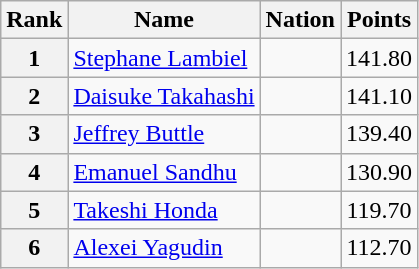<table class="wikitable sortable">
<tr>
<th>Rank</th>
<th>Name</th>
<th>Nation</th>
<th>Points</th>
</tr>
<tr>
<th>1</th>
<td><a href='#'>Stephane Lambiel</a></td>
<td></td>
<td align="center">141.80</td>
</tr>
<tr>
<th>2</th>
<td><a href='#'>Daisuke Takahashi</a></td>
<td></td>
<td align="center">141.10</td>
</tr>
<tr>
<th>3</th>
<td><a href='#'>Jeffrey Buttle</a></td>
<td></td>
<td align="center">139.40</td>
</tr>
<tr>
<th>4</th>
<td><a href='#'>Emanuel Sandhu</a></td>
<td></td>
<td align="center">130.90</td>
</tr>
<tr>
<th>5</th>
<td><a href='#'>Takeshi Honda</a></td>
<td></td>
<td align="center">119.70</td>
</tr>
<tr>
<th>6</th>
<td><a href='#'>Alexei Yagudin</a></td>
<td></td>
<td align="center">112.70</td>
</tr>
</table>
